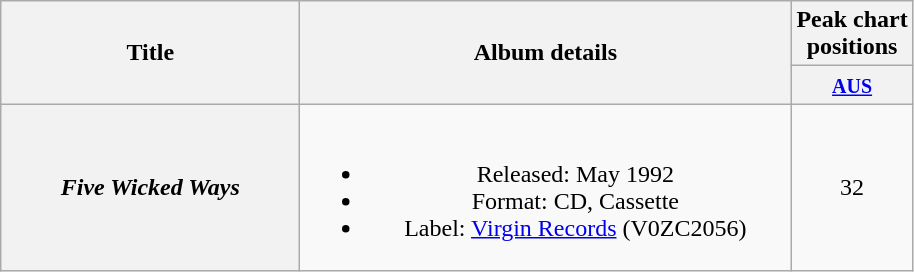<table class="wikitable plainrowheaders" style="text-align:center;" border="1">
<tr>
<th scope="col" rowspan="2" style="width:12em;">Title</th>
<th scope="col" rowspan="2" style="width:20em;">Album details</th>
<th scope="col" colspan="1">Peak chart<br>positions</th>
</tr>
<tr>
<th scope="col" style="text-align:center;"><small><a href='#'>AUS</a><br></small></th>
</tr>
<tr>
<th scope="row"><em>Five Wicked Ways</em></th>
<td><br><ul><li>Released: May 1992</li><li>Format: CD, Cassette</li><li>Label: <a href='#'>Virgin Records</a> (V0ZC2056)</li></ul></td>
<td align="center">32</td>
</tr>
</table>
